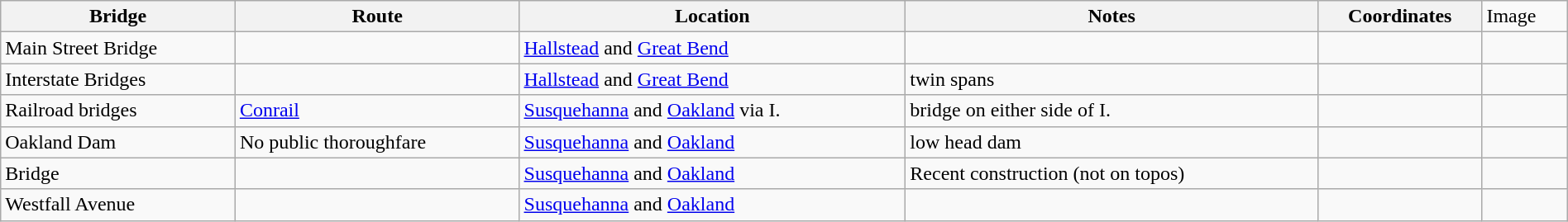<table class="wikitable" style="width:100%">
<tr>
<th>Bridge</th>
<th>Route</th>
<th>Location</th>
<th>Notes</th>
<th>Coordinates</th>
<td>Image</td>
</tr>
<tr>
<td>Main Street Bridge</td>
<td></td>
<td><a href='#'>Hallstead</a> and <a href='#'>Great Bend</a></td>
<td></td>
<td></td>
<td></td>
</tr>
<tr>
<td>Interstate Bridges</td>
<td></td>
<td><a href='#'>Hallstead</a> and <a href='#'>Great Bend</a></td>
<td>twin spans</td>
<td></td>
<td></td>
</tr>
<tr>
<td>Railroad bridges</td>
<td><a href='#'>Conrail</a></td>
<td><a href='#'>Susquehanna</a> and <a href='#'>Oakland</a> via I.</td>
<td>bridge on either side of I.</td>
<td></td>
<td></td>
</tr>
<tr>
<td>Oakland Dam</td>
<td>No public thoroughfare</td>
<td><a href='#'>Susquehanna</a> and <a href='#'>Oakland</a></td>
<td>low head dam</td>
<td></td>
<td></td>
</tr>
<tr>
<td>Bridge</td>
<td><br></td>
<td><a href='#'>Susquehanna</a> and <a href='#'>Oakland</a></td>
<td>Recent construction (not on topos)</td>
<td></td>
<td></td>
</tr>
<tr>
<td>Westfall Avenue</td>
<td></td>
<td><a href='#'>Susquehanna</a> and <a href='#'>Oakland</a></td>
<td></td>
<td></td>
<td></td>
</tr>
</table>
